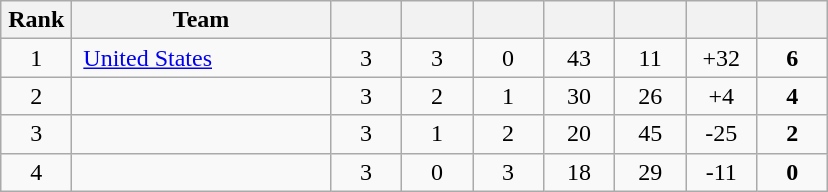<table class="wikitable" style="text-align:center;">
<tr>
<th width=40>Rank</th>
<th width=165>Team</th>
<th width=40></th>
<th width=40></th>
<th width=40></th>
<th width=40></th>
<th width=40></th>
<th width=40></th>
<th width=40></th>
</tr>
<tr>
<td>1</td>
<td style="text-align:left;"> <a href='#'>United States</a></td>
<td>3</td>
<td>3</td>
<td>0</td>
<td>43</td>
<td>11</td>
<td>+32</td>
<td><strong>6</strong></td>
</tr>
<tr>
<td>2</td>
<td style="text-align:left;"></td>
<td>3</td>
<td>2</td>
<td>1</td>
<td>30</td>
<td>26</td>
<td>+4</td>
<td><strong>4</strong></td>
</tr>
<tr>
<td>3</td>
<td style="text-align:left;"></td>
<td>3</td>
<td>1</td>
<td>2</td>
<td>20</td>
<td>45</td>
<td>-25</td>
<td><strong>2</strong></td>
</tr>
<tr>
<td>4</td>
<td style="text-align:left;"></td>
<td>3</td>
<td>0</td>
<td>3</td>
<td>18</td>
<td>29</td>
<td>-11</td>
<td><strong>0</strong></td>
</tr>
</table>
